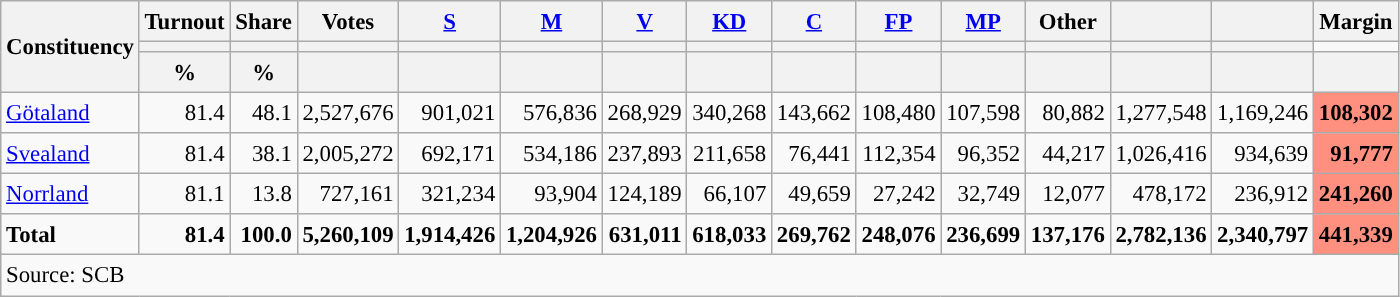<table class="wikitable sortable" style="text-align:right; font-size:95%; line-height:20px;">
<tr>
<th rowspan="3">Constituency</th>
<th>Turnout</th>
<th>Share</th>
<th>Votes</th>
<th width="30px" class="unsortable"><a href='#'>S</a></th>
<th width="30px" class="unsortable"><a href='#'>M</a></th>
<th width="30px" class="unsortable"><a href='#'>V</a></th>
<th width="30px" class="unsortable"><a href='#'>KD</a></th>
<th width="30px" class="unsortable"><a href='#'>C</a></th>
<th width="30px" class="unsortable"><a href='#'>FP</a></th>
<th width="30px" class="unsortable"><a href='#'>MP</a></th>
<th width="30px" class="unsortable">Other</th>
<th></th>
<th></th>
<th>Margin</th>
</tr>
<tr>
<th></th>
<th></th>
<th></th>
<th style="background:"></th>
<th style="background:"></th>
<th style="background:"></th>
<th style="background:"></th>
<th style="background:"></th>
<th style="background:"></th>
<th style="background:"></th>
<th style="background:"></th>
<th style="background:"></th>
<th style="background:"></th>
</tr>
<tr>
<th data-sort-type="number">%</th>
<th data-sort-type="number">%</th>
<th></th>
<th data-sort-type="number"></th>
<th data-sort-type="number"></th>
<th data-sort-type="number"></th>
<th data-sort-type="number"></th>
<th data-sort-type="number"></th>
<th data-sort-type="number"></th>
<th data-sort-type="number"></th>
<th data-sort-type="number"></th>
<th data-sort-type="number"></th>
<th data-sort-type="number"></th>
<th data-sort-type="number"></th>
</tr>
<tr>
<td align=left><a href='#'>Götaland</a></td>
<td>81.4</td>
<td>48.1</td>
<td>2,527,676</td>
<td>901,021</td>
<td>576,836</td>
<td>268,929</td>
<td>340,268</td>
<td>143,662</td>
<td>108,480</td>
<td>107,598</td>
<td>80,882</td>
<td>1,277,548</td>
<td>1,169,246</td>
<td bgcolor=#ff908><strong>108,302</strong></td>
</tr>
<tr>
<td align=left><a href='#'>Svealand</a></td>
<td>81.4</td>
<td>38.1</td>
<td>2,005,272</td>
<td>692,171</td>
<td>534,186</td>
<td>237,893</td>
<td>211,658</td>
<td>76,441</td>
<td>112,354</td>
<td>96,352</td>
<td>44,217</td>
<td>1,026,416</td>
<td>934,639</td>
<td bgcolor=#ff908><strong>91,777</strong></td>
</tr>
<tr>
<td align=left><a href='#'>Norrland</a></td>
<td>81.1</td>
<td>13.8</td>
<td>727,161</td>
<td>321,234</td>
<td>93,904</td>
<td>124,189</td>
<td>66,107</td>
<td>49,659</td>
<td>27,242</td>
<td>32,749</td>
<td>12,077</td>
<td>478,172</td>
<td>236,912</td>
<td bgcolor=#ff908><strong>241,260</strong></td>
</tr>
<tr>
<td align=left><strong>Total</strong></td>
<td><strong>81.4</strong></td>
<td><strong>100.0</strong></td>
<td><strong>5,260,109</strong></td>
<td><strong>1,914,426</strong></td>
<td><strong>1,204,926</strong></td>
<td><strong>631,011</strong></td>
<td><strong>618,033</strong></td>
<td><strong>269,762</strong></td>
<td><strong>248,076</strong></td>
<td><strong>236,699</strong></td>
<td><strong>137,176</strong></td>
<td><strong>2,782,136</strong></td>
<td><strong>2,340,797</strong></td>
<td bgcolor=#ff908><strong>441,339</strong></td>
</tr>
<tr>
<td align=left colspan=15>Source: SCB </td>
</tr>
</table>
